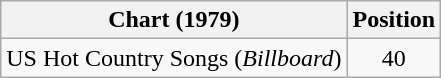<table class="wikitable">
<tr>
<th>Chart (1979)</th>
<th>Position</th>
</tr>
<tr>
<td>US Hot Country Songs (<em>Billboard</em>)</td>
<td align="center">40</td>
</tr>
</table>
